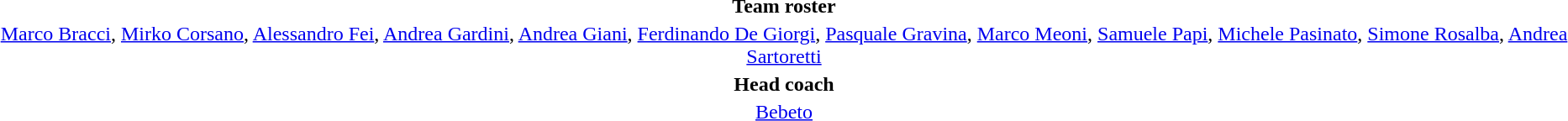<table style="text-align:center; margin-top:2em; margin-left:auto; margin-right:auto">
<tr>
<td><strong>Team roster</strong></td>
</tr>
<tr>
<td><a href='#'>Marco Bracci</a>, <a href='#'>Mirko Corsano</a>, <a href='#'>Alessandro Fei</a>, <a href='#'>Andrea Gardini</a>, <a href='#'>Andrea Giani</a>, <a href='#'>Ferdinando De Giorgi</a>, <a href='#'>Pasquale Gravina</a>, <a href='#'>Marco Meoni</a>, <a href='#'>Samuele Papi</a>, <a href='#'>Michele Pasinato</a>, <a href='#'>Simone Rosalba</a>, <a href='#'>Andrea Sartoretti</a></td>
</tr>
<tr>
<td><strong>Head coach</strong></td>
</tr>
<tr>
<td><a href='#'>Bebeto</a></td>
</tr>
<tr>
</tr>
</table>
